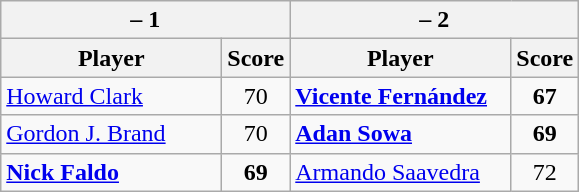<table class=wikitable>
<tr>
<th colspan=2> – 1</th>
<th colspan=2> – 2</th>
</tr>
<tr>
<th width=140>Player</th>
<th>Score</th>
<th width=140>Player</th>
<th>Score</th>
</tr>
<tr>
<td><a href='#'>Howard Clark</a></td>
<td align=center>70</td>
<td><strong><a href='#'>Vicente Fernández</a></strong></td>
<td align=center><strong>67</strong></td>
</tr>
<tr>
<td><a href='#'>Gordon J. Brand</a></td>
<td align=center>70</td>
<td><strong><a href='#'>Adan Sowa</a></strong></td>
<td align=center><strong>69</strong></td>
</tr>
<tr>
<td><strong><a href='#'>Nick Faldo</a></strong></td>
<td align=center><strong>69</strong></td>
<td><a href='#'>Armando Saavedra</a></td>
<td align=center>72</td>
</tr>
</table>
